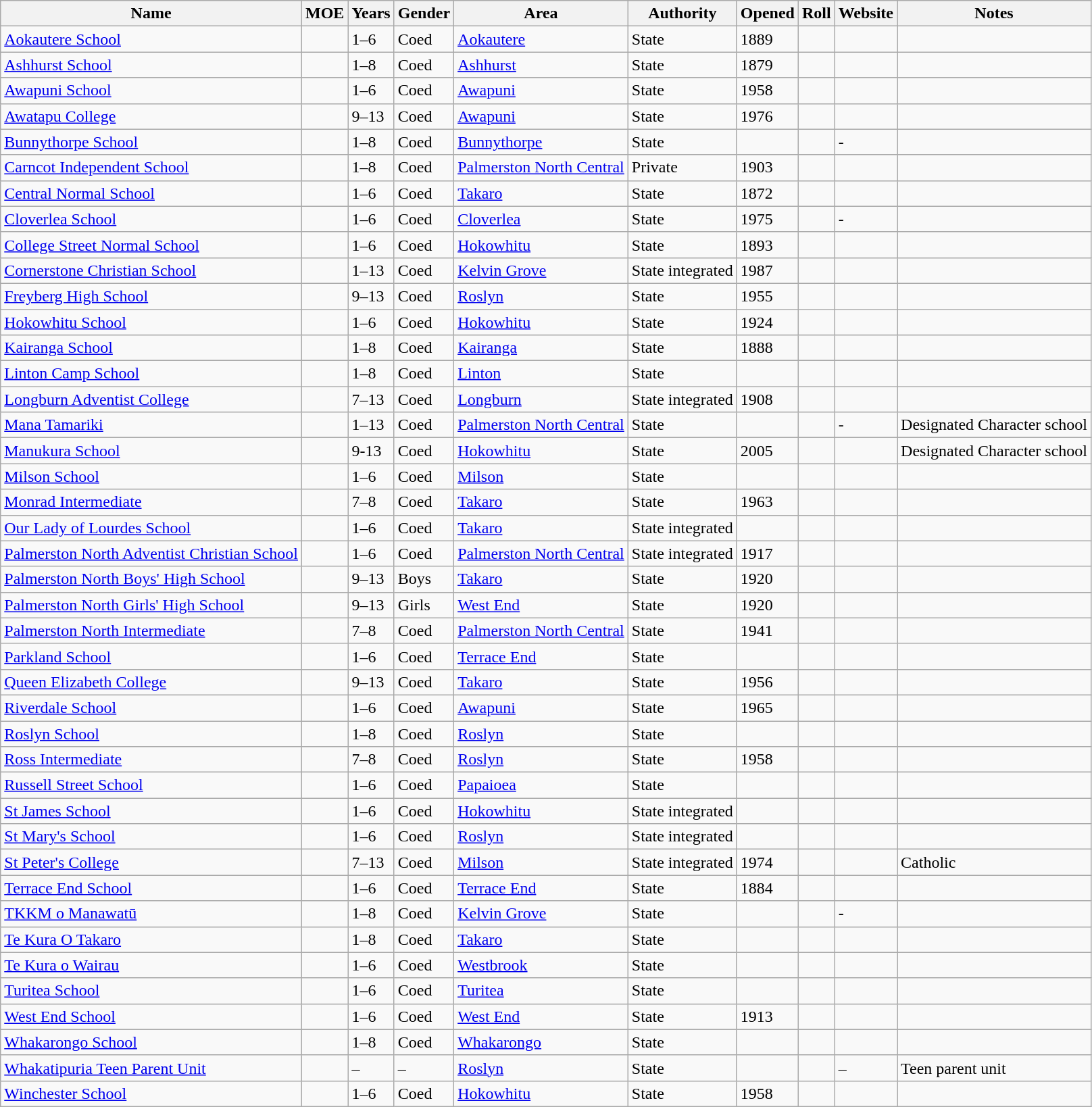<table class="wikitable sortable">
<tr>
<th>Name</th>
<th>MOE</th>
<th>Years</th>
<th>Gender</th>
<th>Area</th>
<th>Authority</th>
<th>Opened</th>
<th>Roll</th>
<th>Website</th>
<th>Notes</th>
</tr>
<tr>
<td><a href='#'>Aokautere School</a></td>
<td></td>
<td>1–6</td>
<td>Coed</td>
<td><a href='#'>Aokautere</a></td>
<td>State</td>
<td>1889</td>
<td></td>
<td></td>
<td></td>
</tr>
<tr>
<td><a href='#'>Ashhurst School</a></td>
<td></td>
<td>1–8</td>
<td>Coed</td>
<td><a href='#'>Ashhurst</a></td>
<td>State</td>
<td>1879</td>
<td></td>
<td></td>
<td></td>
</tr>
<tr>
<td><a href='#'>Awapuni School</a></td>
<td></td>
<td>1–6</td>
<td>Coed</td>
<td><a href='#'>Awapuni</a></td>
<td>State</td>
<td>1958</td>
<td></td>
<td></td>
<td></td>
</tr>
<tr>
<td><a href='#'>Awatapu College</a></td>
<td></td>
<td>9–13</td>
<td>Coed</td>
<td><a href='#'>Awapuni</a></td>
<td>State</td>
<td>1976</td>
<td></td>
<td></td>
<td></td>
</tr>
<tr>
<td><a href='#'>Bunnythorpe School</a></td>
<td></td>
<td>1–8</td>
<td>Coed</td>
<td><a href='#'>Bunnythorpe</a></td>
<td>State</td>
<td></td>
<td></td>
<td>-</td>
<td></td>
</tr>
<tr>
<td><a href='#'>Carncot Independent School</a></td>
<td></td>
<td>1–8</td>
<td>Coed</td>
<td><a href='#'>Palmerston North Central</a></td>
<td>Private</td>
<td>1903</td>
<td></td>
<td></td>
<td></td>
</tr>
<tr>
<td><a href='#'>Central Normal School</a></td>
<td></td>
<td>1–6</td>
<td>Coed</td>
<td><a href='#'>Takaro</a></td>
<td>State</td>
<td>1872</td>
<td></td>
<td></td>
<td></td>
</tr>
<tr>
<td><a href='#'>Cloverlea School</a></td>
<td></td>
<td>1–6</td>
<td>Coed</td>
<td><a href='#'>Cloverlea</a></td>
<td>State</td>
<td>1975</td>
<td></td>
<td>-</td>
<td></td>
</tr>
<tr>
<td><a href='#'>College Street Normal School</a></td>
<td></td>
<td>1–6</td>
<td>Coed</td>
<td><a href='#'>Hokowhitu</a></td>
<td>State</td>
<td>1893</td>
<td></td>
<td></td>
<td></td>
</tr>
<tr>
<td><a href='#'>Cornerstone Christian School</a></td>
<td></td>
<td>1–13</td>
<td>Coed</td>
<td><a href='#'>Kelvin Grove</a></td>
<td>State integrated</td>
<td>1987</td>
<td></td>
<td></td>
<td></td>
</tr>
<tr>
<td><a href='#'>Freyberg High School</a></td>
<td></td>
<td>9–13</td>
<td>Coed</td>
<td><a href='#'>Roslyn</a></td>
<td>State</td>
<td>1955</td>
<td></td>
<td></td>
<td></td>
</tr>
<tr>
<td><a href='#'>Hokowhitu School</a></td>
<td></td>
<td>1–6</td>
<td>Coed</td>
<td><a href='#'>Hokowhitu</a></td>
<td>State</td>
<td>1924</td>
<td></td>
<td></td>
<td></td>
</tr>
<tr>
<td><a href='#'>Kairanga School</a></td>
<td></td>
<td>1–8</td>
<td>Coed</td>
<td><a href='#'>Kairanga</a></td>
<td>State</td>
<td>1888</td>
<td></td>
<td></td>
<td></td>
</tr>
<tr>
<td><a href='#'>Linton Camp School</a></td>
<td></td>
<td>1–8</td>
<td>Coed</td>
<td><a href='#'>Linton</a></td>
<td>State</td>
<td></td>
<td></td>
<td></td>
<td></td>
</tr>
<tr>
<td><a href='#'>Longburn Adventist College</a></td>
<td></td>
<td>7–13</td>
<td>Coed</td>
<td><a href='#'>Longburn</a></td>
<td>State integrated</td>
<td>1908</td>
<td></td>
<td></td>
<td></td>
</tr>
<tr>
<td><a href='#'>Mana Tamariki</a></td>
<td></td>
<td>1–13</td>
<td>Coed</td>
<td><a href='#'>Palmerston North Central</a></td>
<td>State</td>
<td></td>
<td></td>
<td>-</td>
<td>Designated Character school</td>
</tr>
<tr>
<td><a href='#'>Manukura School</a></td>
<td></td>
<td>9-13</td>
<td>Coed</td>
<td><a href='#'>Hokowhitu</a></td>
<td>State</td>
<td>2005</td>
<td></td>
<td></td>
<td>Designated Character school</td>
</tr>
<tr>
<td><a href='#'>Milson School</a></td>
<td></td>
<td>1–6</td>
<td>Coed</td>
<td><a href='#'>Milson</a></td>
<td>State</td>
<td></td>
<td></td>
<td></td>
<td></td>
</tr>
<tr>
<td><a href='#'>Monrad Intermediate</a></td>
<td></td>
<td>7–8</td>
<td>Coed</td>
<td><a href='#'>Takaro</a></td>
<td>State</td>
<td>1963</td>
<td></td>
<td></td>
<td></td>
</tr>
<tr>
<td><a href='#'>Our Lady of Lourdes School</a></td>
<td></td>
<td>1–6</td>
<td>Coed</td>
<td><a href='#'>Takaro</a></td>
<td>State integrated</td>
<td></td>
<td></td>
<td></td>
<td></td>
</tr>
<tr>
<td><a href='#'>Palmerston North Adventist Christian School</a></td>
<td></td>
<td>1–6</td>
<td>Coed</td>
<td><a href='#'>Palmerston North Central</a></td>
<td>State integrated</td>
<td>1917</td>
<td></td>
<td></td>
<td></td>
</tr>
<tr>
<td><a href='#'>Palmerston North Boys' High School</a></td>
<td></td>
<td>9–13</td>
<td>Boys</td>
<td><a href='#'>Takaro</a></td>
<td>State</td>
<td>1920</td>
<td></td>
<td></td>
<td></td>
</tr>
<tr>
<td><a href='#'>Palmerston North Girls' High School</a></td>
<td></td>
<td>9–13</td>
<td>Girls</td>
<td><a href='#'>West End</a></td>
<td>State</td>
<td>1920</td>
<td></td>
<td></td>
<td></td>
</tr>
<tr>
<td><a href='#'>Palmerston North Intermediate</a></td>
<td></td>
<td>7–8</td>
<td>Coed</td>
<td><a href='#'>Palmerston North Central</a></td>
<td>State</td>
<td>1941</td>
<td></td>
<td></td>
<td></td>
</tr>
<tr>
<td><a href='#'>Parkland School</a></td>
<td></td>
<td>1–6</td>
<td>Coed</td>
<td><a href='#'>Terrace End</a></td>
<td>State</td>
<td></td>
<td></td>
<td></td>
<td></td>
</tr>
<tr>
<td><a href='#'>Queen Elizabeth College</a></td>
<td></td>
<td>9–13</td>
<td>Coed</td>
<td><a href='#'>Takaro</a></td>
<td>State</td>
<td>1956</td>
<td></td>
<td></td>
<td></td>
</tr>
<tr>
<td><a href='#'>Riverdale School</a></td>
<td></td>
<td>1–6</td>
<td>Coed</td>
<td><a href='#'>Awapuni</a></td>
<td>State</td>
<td>1965</td>
<td></td>
<td></td>
<td></td>
</tr>
<tr>
<td><a href='#'>Roslyn School</a></td>
<td></td>
<td>1–8</td>
<td>Coed</td>
<td><a href='#'>Roslyn</a></td>
<td>State</td>
<td></td>
<td></td>
<td></td>
<td></td>
</tr>
<tr>
<td><a href='#'>Ross Intermediate</a></td>
<td></td>
<td>7–8</td>
<td>Coed</td>
<td><a href='#'>Roslyn</a></td>
<td>State</td>
<td>1958</td>
<td></td>
<td></td>
<td></td>
</tr>
<tr>
<td><a href='#'>Russell Street School</a></td>
<td></td>
<td>1–6</td>
<td>Coed</td>
<td><a href='#'>Papaioea</a></td>
<td>State</td>
<td></td>
<td></td>
<td></td>
<td></td>
</tr>
<tr>
<td><a href='#'>St James School</a></td>
<td></td>
<td>1–6</td>
<td>Coed</td>
<td><a href='#'>Hokowhitu</a></td>
<td>State integrated</td>
<td></td>
<td></td>
<td></td>
<td></td>
</tr>
<tr>
<td><a href='#'>St Mary's School</a></td>
<td></td>
<td>1–6</td>
<td>Coed</td>
<td><a href='#'>Roslyn</a></td>
<td>State integrated</td>
<td></td>
<td></td>
<td></td>
<td></td>
</tr>
<tr>
<td><a href='#'>St Peter's College</a></td>
<td></td>
<td>7–13</td>
<td>Coed</td>
<td><a href='#'>Milson</a></td>
<td>State integrated</td>
<td>1974</td>
<td></td>
<td></td>
<td>Catholic</td>
</tr>
<tr>
<td><a href='#'>Terrace End School</a></td>
<td></td>
<td>1–6</td>
<td>Coed</td>
<td><a href='#'>Terrace End</a></td>
<td>State</td>
<td>1884</td>
<td></td>
<td></td>
<td></td>
</tr>
<tr>
<td><a href='#'>TKKM o Manawatū</a></td>
<td></td>
<td>1–8</td>
<td>Coed</td>
<td><a href='#'>Kelvin Grove</a></td>
<td>State</td>
<td></td>
<td></td>
<td>-</td>
<td></td>
</tr>
<tr>
<td><a href='#'>Te Kura O Takaro</a></td>
<td></td>
<td>1–8</td>
<td>Coed</td>
<td><a href='#'>Takaro</a></td>
<td>State</td>
<td></td>
<td></td>
<td></td>
<td></td>
</tr>
<tr>
<td><a href='#'>Te Kura o Wairau</a></td>
<td></td>
<td>1–6</td>
<td>Coed</td>
<td><a href='#'>Westbrook</a></td>
<td>State</td>
<td></td>
<td></td>
<td></td>
<td></td>
</tr>
<tr>
<td><a href='#'>Turitea School</a></td>
<td></td>
<td>1–6</td>
<td>Coed</td>
<td><a href='#'>Turitea</a></td>
<td>State</td>
<td></td>
<td></td>
<td></td>
<td></td>
</tr>
<tr>
<td><a href='#'>West End School</a></td>
<td></td>
<td>1–6</td>
<td>Coed</td>
<td><a href='#'>West End</a></td>
<td>State</td>
<td>1913</td>
<td></td>
<td></td>
<td></td>
</tr>
<tr>
<td><a href='#'>Whakarongo School</a></td>
<td></td>
<td>1–8</td>
<td>Coed</td>
<td><a href='#'>Whakarongo</a></td>
<td>State</td>
<td></td>
<td></td>
<td></td>
<td></td>
</tr>
<tr>
<td><a href='#'>Whakatipuria Teen Parent Unit</a></td>
<td></td>
<td>–</td>
<td>–</td>
<td><a href='#'>Roslyn</a></td>
<td>State</td>
<td></td>
<td></td>
<td>–</td>
<td>Teen parent unit</td>
</tr>
<tr>
<td><a href='#'>Winchester School</a></td>
<td></td>
<td>1–6</td>
<td>Coed</td>
<td><a href='#'>Hokowhitu</a></td>
<td>State</td>
<td>1958</td>
<td></td>
<td></td>
<td></td>
</tr>
</table>
